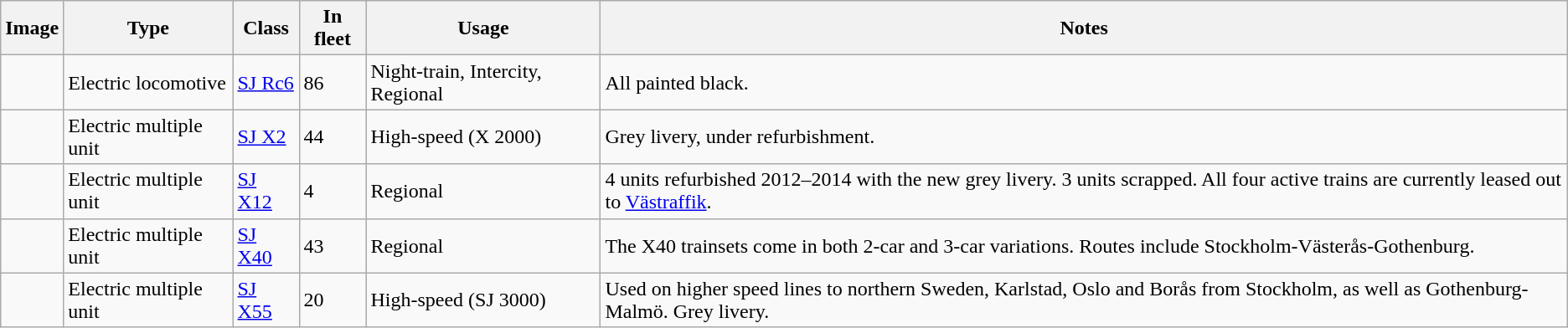<table class="wikitable sortable">
<tr>
<th>Image</th>
<th>Type</th>
<th>Class</th>
<th>In fleet</th>
<th>Usage</th>
<th class="unsortable">Notes</th>
</tr>
<tr>
<td></td>
<td>Electric locomotive</td>
<td><a href='#'>SJ Rc6</a></td>
<td>86</td>
<td>Night-train, Intercity, Regional</td>
<td>All painted black.</td>
</tr>
<tr>
<td></td>
<td>Electric multiple unit</td>
<td><a href='#'>SJ X2</a></td>
<td>44</td>
<td>High-speed (X 2000)</td>
<td>Grey livery, under refurbishment.</td>
</tr>
<tr>
<td></td>
<td>Electric multiple unit</td>
<td><a href='#'>SJ X12</a></td>
<td>4</td>
<td>Regional</td>
<td>4 units refurbished 2012–2014 with the new grey livery. 3 units scrapped. All four active trains are currently leased out to <a href='#'>Västraffik</a>.</td>
</tr>
<tr>
<td></td>
<td>Electric multiple unit</td>
<td><a href='#'>SJ X40</a></td>
<td>43</td>
<td>Regional</td>
<td>The X40 trainsets come in both 2-car and 3-car variations. Routes include Stockholm-Västerås-Gothenburg.</td>
</tr>
<tr>
<td></td>
<td>Electric multiple unit</td>
<td><a href='#'>SJ X55</a></td>
<td>20</td>
<td>High-speed (SJ 3000)</td>
<td>Used on higher speed lines to northern Sweden, Karlstad, Oslo and Borås from Stockholm, as well as Gothenburg-Malmö. Grey livery.</td>
</tr>
</table>
